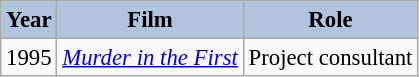<table class="wikitable" style="font-size:95%;">
<tr>
<th style="background:#B0C4DE;">Year</th>
<th style="background:#B0C4DE;">Film</th>
<th style="background:#B0C4DE;">Role</th>
</tr>
<tr>
<td>1995</td>
<td><em><a href='#'>Murder in the First</a></em></td>
<td>Project consultant</td>
</tr>
</table>
